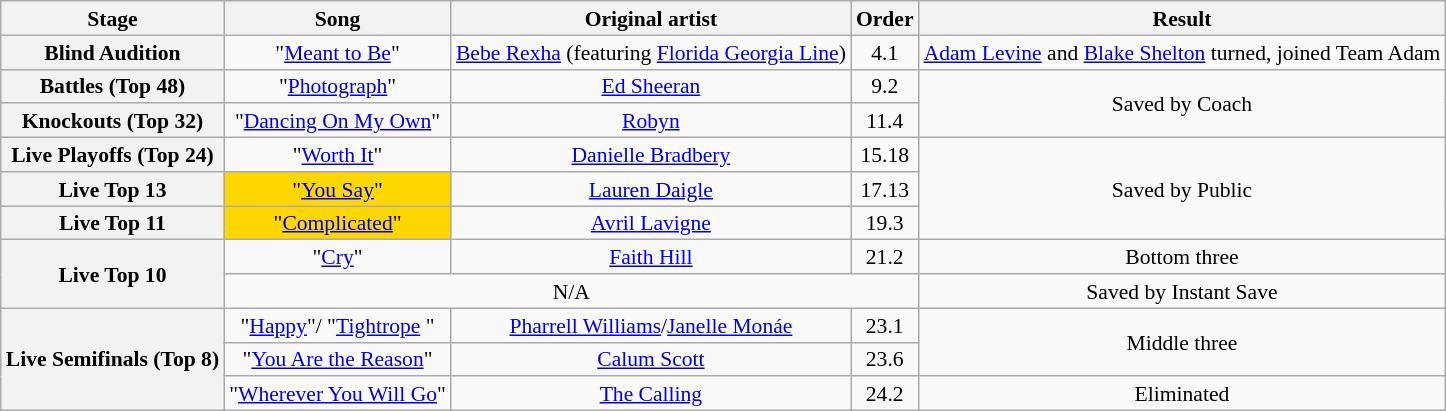<table class="wikitable collapsible" style="text-align:center; font-size:90%; line-height:16px;">
<tr>
<th scope="col">Stage</th>
<th scope="col">Song</th>
<th scope="col">Original artist</th>
<th scope="col">Order</th>
<th scope="col">Result</th>
</tr>
<tr>
<th scope="row">Blind Audition</th>
<td>"<a href='#'>Meant to Be</a>"</td>
<td><a href='#'>Bebe Rexha</a> (featuring <a href='#'>Florida Georgia Line</a>)</td>
<td>4.1</td>
<td><a href='#'>Adam Levine</a> and <a href='#'>Blake Shelton</a> turned, joined Team Adam</td>
</tr>
<tr>
<th scope="row">Battles (Top 48)</th>
<td>"<a href='#'>Photograph</a>" </td>
<td><a href='#'>Ed Sheeran</a></td>
<td>9.2</td>
<td rowspan=2>Saved by Coach</td>
</tr>
<tr>
<th scope="row">Knockouts (Top 32)</th>
<td>"<a href='#'>Dancing On My Own</a>"  </td>
<td><a href='#'>Robyn</a></td>
<td>11.4</td>
</tr>
<tr>
<th scope="row">Live Playoffs (Top 24)</th>
<td>"<a href='#'>Worth It</a>"</td>
<td><a href='#'>Danielle Bradbery</a></td>
<td>15.18</td>
<td rowspan=3>Saved by Public</td>
</tr>
<tr>
<th scope="row">Live Top 13</th>
<td style="background:gold;">"<a href='#'>You Say</a>"</td>
<td><a href='#'>Lauren Daigle</a></td>
<td>17.13</td>
</tr>
<tr>
<th scope="row">Live Top 11</th>
<td style="background:gold;">"<a href='#'>Complicated</a>"</td>
<td><a href='#'>Avril Lavigne</a></td>
<td>19.3</td>
</tr>
<tr>
<th scope="row" rowspan=2>Live Top 10</th>
<td>"<a href='#'>Cry</a>"</td>
<td><a href='#'>Faith Hill</a></td>
<td>21.2</td>
<td>Bottom three</td>
</tr>
<tr>
<td colspan=3>N/A</td>
<td>Saved by Instant Save</td>
</tr>
<tr>
<th scope="row" rowspan=3>Live Semifinals (Top 8)</th>
<td>"<a href='#'>Happy</a>"/ "<a href='#'>Tightrope</a> " </td>
<td><a href='#'>Pharrell Williams</a>/<a href='#'>Janelle Monáe</a></td>
<td>23.1</td>
<td rowspan=2>Middle three</td>
</tr>
<tr>
<td>"<a href='#'>You Are the Reason</a>"</td>
<td><a href='#'>Calum Scott</a></td>
<td>23.6</td>
</tr>
<tr>
<td>"<a href='#'>Wherever You Will Go</a>"</td>
<td><a href='#'>The Calling</a></td>
<td>24.2</td>
<td>Eliminated</td>
</tr>
</table>
